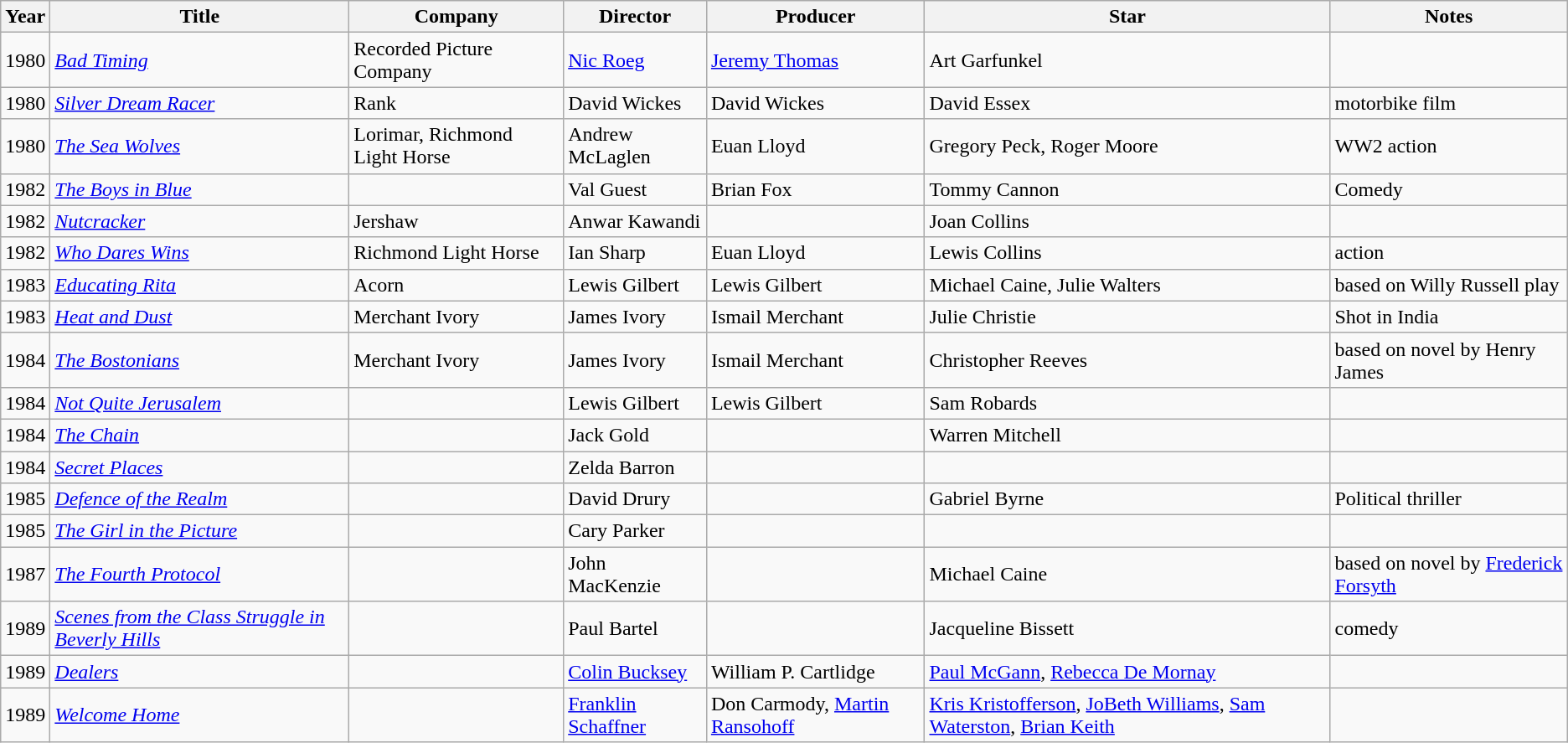<table class="wikitable sortable">
<tr>
<th>Year</th>
<th>Title</th>
<th>Company</th>
<th>Director</th>
<th>Producer</th>
<th>Star</th>
<th>Notes</th>
</tr>
<tr>
<td>1980</td>
<td><em><a href='#'>Bad Timing</a></em></td>
<td>Recorded Picture Company</td>
<td><a href='#'>Nic Roeg</a></td>
<td><a href='#'>Jeremy Thomas</a></td>
<td>Art Garfunkel</td>
<td></td>
</tr>
<tr>
<td>1980</td>
<td><em><a href='#'>Silver Dream Racer</a></em></td>
<td>Rank</td>
<td>David Wickes</td>
<td>David Wickes</td>
<td>David Essex</td>
<td>motorbike film</td>
</tr>
<tr>
<td>1980</td>
<td><em><a href='#'>The Sea Wolves</a></em></td>
<td>Lorimar, Richmond Light Horse</td>
<td>Andrew McLaglen</td>
<td>Euan Lloyd</td>
<td>Gregory Peck, Roger Moore</td>
<td>WW2 action</td>
</tr>
<tr>
<td>1982</td>
<td><em><a href='#'>The Boys in Blue</a></em></td>
<td></td>
<td>Val Guest</td>
<td>Brian Fox</td>
<td>Tommy Cannon</td>
<td>Comedy</td>
</tr>
<tr>
<td>1982</td>
<td><em><a href='#'>Nutcracker</a></em></td>
<td>Jershaw</td>
<td>Anwar Kawandi</td>
<td></td>
<td>Joan Collins</td>
<td></td>
</tr>
<tr>
<td>1982</td>
<td><em><a href='#'>Who Dares Wins</a></em></td>
<td>Richmond Light Horse</td>
<td>Ian Sharp</td>
<td>Euan Lloyd</td>
<td>Lewis Collins</td>
<td>action</td>
</tr>
<tr>
<td>1983</td>
<td><em><a href='#'>Educating Rita</a></em></td>
<td>Acorn</td>
<td>Lewis Gilbert</td>
<td>Lewis Gilbert</td>
<td>Michael Caine, Julie Walters</td>
<td>based on Willy Russell play</td>
</tr>
<tr>
<td>1983</td>
<td><em><a href='#'>Heat and Dust</a></em></td>
<td>Merchant Ivory</td>
<td>James Ivory</td>
<td>Ismail Merchant</td>
<td>Julie Christie</td>
<td>Shot in India</td>
</tr>
<tr>
<td>1984</td>
<td><em><a href='#'>The Bostonians</a></em></td>
<td>Merchant Ivory</td>
<td>James Ivory</td>
<td>Ismail Merchant</td>
<td>Christopher Reeves</td>
<td>based on novel by Henry James</td>
</tr>
<tr>
<td>1984</td>
<td><em><a href='#'>Not Quite Jerusalem</a></em></td>
<td></td>
<td>Lewis Gilbert</td>
<td>Lewis Gilbert</td>
<td>Sam Robards</td>
<td></td>
</tr>
<tr>
<td>1984</td>
<td><em><a href='#'>The Chain</a></em></td>
<td></td>
<td>Jack Gold</td>
<td></td>
<td>Warren Mitchell</td>
<td></td>
</tr>
<tr>
<td>1984</td>
<td><em><a href='#'>Secret Places</a></em></td>
<td></td>
<td>Zelda Barron</td>
<td></td>
<td></td>
<td></td>
</tr>
<tr>
<td>1985</td>
<td><em><a href='#'>Defence of the Realm</a></em></td>
<td></td>
<td>David Drury</td>
<td></td>
<td>Gabriel Byrne</td>
<td>Political thriller</td>
</tr>
<tr>
<td>1985</td>
<td><em><a href='#'>The Girl in the Picture</a></em></td>
<td></td>
<td>Cary Parker</td>
<td></td>
<td></td>
<td></td>
</tr>
<tr>
<td>1987</td>
<td><em><a href='#'>The Fourth Protocol</a></em></td>
<td></td>
<td>John MacKenzie</td>
<td></td>
<td>Michael Caine</td>
<td>based on novel by <a href='#'>Frederick Forsyth</a></td>
</tr>
<tr>
<td>1989</td>
<td><em><a href='#'>Scenes from the Class Struggle in Beverly Hills</a></em></td>
<td></td>
<td>Paul Bartel</td>
<td></td>
<td>Jacqueline Bissett</td>
<td>comedy</td>
</tr>
<tr>
<td>1989</td>
<td><em><a href='#'>Dealers</a></em></td>
<td></td>
<td><a href='#'>Colin Bucksey</a></td>
<td>William P. Cartlidge</td>
<td><a href='#'>Paul McGann</a>, <a href='#'>Rebecca De Mornay</a></td>
<td></td>
</tr>
<tr>
<td>1989</td>
<td><em><a href='#'>Welcome Home</a></em></td>
<td></td>
<td><a href='#'>Franklin Schaffner</a></td>
<td>Don Carmody, <a href='#'>Martin Ransohoff</a></td>
<td><a href='#'>Kris Kristofferson</a>, <a href='#'>JoBeth Williams</a>, <a href='#'>Sam Waterston</a>, <a href='#'>Brian Keith</a></td>
<td></td>
</tr>
</table>
